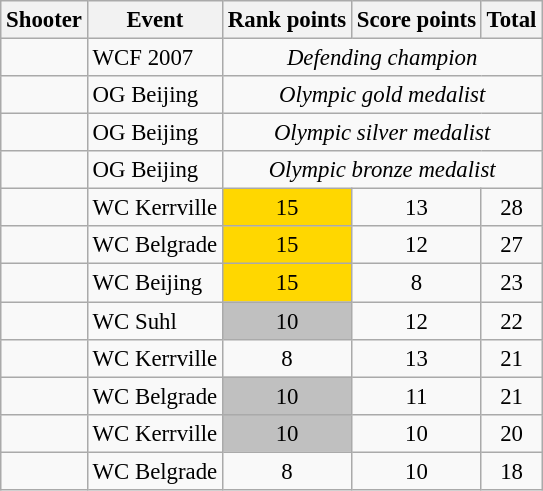<table class="wikitable" style="font-size: 95%">
<tr>
<th>Shooter</th>
<th>Event</th>
<th>Rank points</th>
<th>Score points</th>
<th>Total</th>
</tr>
<tr>
<td></td>
<td>WCF 2007</td>
<td colspan=3 style="text-align: center"><em>Defending champion</em></td>
</tr>
<tr>
<td></td>
<td>OG Beijing</td>
<td colspan=3 style="text-align: center"><em>Olympic gold medalist</em></td>
</tr>
<tr>
<td></td>
<td>OG Beijing</td>
<td colspan=3 style="text-align: center"><em>Olympic silver medalist</em></td>
</tr>
<tr>
<td></td>
<td>OG Beijing</td>
<td colspan=3 style="text-align: center"><em>Olympic bronze medalist</em></td>
</tr>
<tr>
<td></td>
<td>WC Kerrville</td>
<td style="text-align: center; background: gold">15</td>
<td style="text-align: center">13</td>
<td style="text-align: center">28</td>
</tr>
<tr>
<td></td>
<td>WC Belgrade</td>
<td style="text-align: center; background: gold">15</td>
<td style="text-align: center">12</td>
<td style="text-align: center">27</td>
</tr>
<tr>
<td></td>
<td>WC Beijing</td>
<td style="text-align: center; background: gold">15</td>
<td style="text-align: center">8</td>
<td style="text-align: center">23</td>
</tr>
<tr>
<td></td>
<td>WC Suhl</td>
<td style="text-align: center; background: silver">10</td>
<td style="text-align: center">12</td>
<td style="text-align: center">22</td>
</tr>
<tr>
<td></td>
<td>WC Kerrville</td>
<td style="text-align: center; background: bronze">8</td>
<td style="text-align: center">13</td>
<td style="text-align: center">21</td>
</tr>
<tr>
<td></td>
<td>WC Belgrade</td>
<td style="text-align: center; background: silver">10</td>
<td style="text-align: center">11</td>
<td style="text-align: center">21</td>
</tr>
<tr>
<td></td>
<td>WC Kerrville</td>
<td style="text-align: center; background: silver">10</td>
<td style="text-align: center">10</td>
<td style="text-align: center">20</td>
</tr>
<tr>
<td></td>
<td>WC Belgrade</td>
<td style="text-align: center; background: bronze">8</td>
<td style="text-align: center">10</td>
<td style="text-align: center">18</td>
</tr>
</table>
